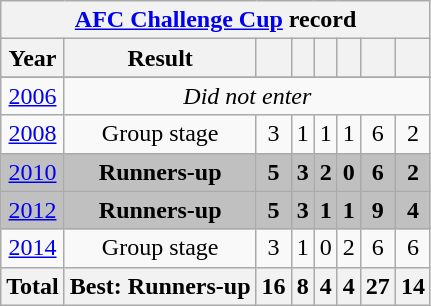<table class="wikitable" style="text-align: center;">
<tr>
<th colspan=8><a href='#'>AFC Challenge Cup</a> record</th>
</tr>
<tr>
<th>Year</th>
<th>Result</th>
<th></th>
<th></th>
<th></th>
<th></th>
<th></th>
<th></th>
</tr>
<tr>
</tr>
<tr bgcolor=>
<td> <a href='#'>2006</a></td>
<td colspan=7><em>Did not enter</em></td>
</tr>
<tr bgcolor=>
<td> <a href='#'>2008</a></td>
<td>Group stage</td>
<td>3</td>
<td>1</td>
<td>1</td>
<td>1</td>
<td>6</td>
<td>2</td>
</tr>
<tr bgcolor=silver>
<td> <a href='#'>2010</a></td>
<td><strong>Runners-up</strong></td>
<td><strong>5</strong></td>
<td><strong>3</strong></td>
<td><strong>2</strong></td>
<td><strong>0</strong></td>
<td><strong>6</strong></td>
<td><strong>2</strong></td>
</tr>
<tr bgcolor=silver>
<td> <a href='#'>2012</a></td>
<td><strong>Runners-up</strong></td>
<td><strong>5</strong></td>
<td><strong>3</strong></td>
<td><strong>1</strong></td>
<td><strong>1</strong></td>
<td><strong>9</strong></td>
<td><strong>4</strong></td>
</tr>
<tr>
<td> <a href='#'>2014</a></td>
<td>Group stage</td>
<td>3</td>
<td>1</td>
<td>0</td>
<td>2</td>
<td>6</td>
<td>6</td>
</tr>
<tr>
<th><strong>Total</strong></th>
<th><strong>Best: Runners-up</strong></th>
<th>16</th>
<th>8</th>
<th>4</th>
<th>4</th>
<th>27</th>
<th>14</th>
</tr>
</table>
